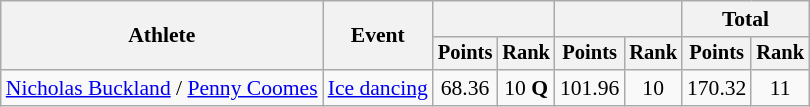<table class="wikitable" style="font-size:90%">
<tr>
<th rowspan="2">Athlete</th>
<th rowspan="2">Event</th>
<th colspan="2"></th>
<th colspan="2"></th>
<th colspan="2">Total</th>
</tr>
<tr style="font-size:95%">
<th>Points</th>
<th>Rank</th>
<th>Points</th>
<th>Rank</th>
<th>Points</th>
<th>Rank</th>
</tr>
<tr align=center>
<td align=left><a href='#'>Nicholas Buckland</a> / <a href='#'>Penny Coomes</a></td>
<td align=left><a href='#'>Ice dancing</a></td>
<td>68.36</td>
<td>10 <strong>Q</strong></td>
<td>101.96</td>
<td>10</td>
<td>170.32</td>
<td>11</td>
</tr>
</table>
